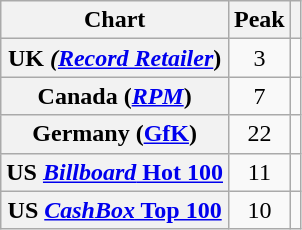<table class="wikitable sortable plainrowheaders" style="text-align:center;">
<tr>
<th scope="col">Chart</th>
<th scope="col">Peak</th>
<th scope="col" class="unsortable"></th>
</tr>
<tr>
<th scope="row">UK <em>(<a href='#'>Record Retailer</a></em>)</th>
<td>3</td>
<td></td>
</tr>
<tr>
<th scope="row">Canada (<em><a href='#'>RPM</a></em>)</th>
<td>7</td>
<td></td>
</tr>
<tr>
<th scope="row">Germany (<a href='#'>GfK</a>)</th>
<td align="center">22</td>
<td></td>
</tr>
<tr>
<th scope="row">US <a href='#'><em>Billboard</em> Hot 100</a></th>
<td>11</td>
<td></td>
</tr>
<tr>
<th scope="row">US <a href='#'><em>CashBox</em> Top 100</a></th>
<td>10</td>
<td></td>
</tr>
</table>
